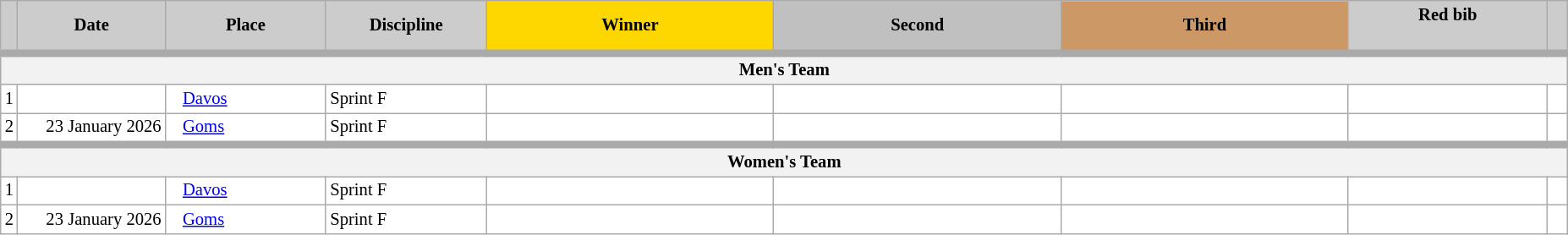<table class="wikitable plainrowheaders" style="background:#fff; font-size:86%; line-height:16px; border:grey solid 1px; border-collapse:collapse;">
<tr style="background:#ccc; text-align:center;">
<th scope="col" style="background:#ccc; width=10 px;"></th>
<th scope="col" style="background:#ccc; width:110px;">Date</th>
<th scope="col" style="background:#ccc; width:120px;">Place</th>
<th scope="col" style="background:#ccc; width:120px;">Discipline</th>
<th scope="col" style="background:gold; width:220px;">Winner</th>
<th scope="col" style="background:silver; width:220px;">Second</th>
<th scope="col" style="background:#c96; width:220px;">Third</th>
<th scope="col" style="background:#ccc; width:150px;">Red bib<br><br></th>
<th scope="col" style="background:#ccc; width:10px;"></th>
</tr>
<tr style="background:#EEEEEE;">
<th scope="col" colspan=9 width=40px style="border-top-width:6px"><strong>Men's Team</strong></th>
</tr>
<tr>
<td align=center>1</td>
<td align=right></td>
<td>   <a href='#'>Davos</a></td>
<td>Sprint F</td>
<td></td>
<td></td>
<td></td>
<td></td>
<td></td>
</tr>
<tr>
<td align=center>2</td>
<td align=right>23 January 2026</td>
<td>   <a href='#'>Goms</a></td>
<td>Sprint F</td>
<td></td>
<td></td>
<td></td>
<td></td>
<td></td>
</tr>
<tr style="background:#EEEEEE;">
<th scope="col" colspan=9 width=40px style="border-top-width:6px"><strong>Women's Team</strong></th>
</tr>
<tr>
<td align=center>1</td>
<td align=right></td>
<td>   <a href='#'>Davos</a></td>
<td>Sprint F</td>
<td></td>
<td></td>
<td></td>
<td></td>
<td></td>
</tr>
<tr>
<td align=center>2</td>
<td align=right>23 January 2026</td>
<td>   <a href='#'>Goms</a></td>
<td>Sprint F</td>
<td></td>
<td></td>
<td></td>
<td></td>
<td></td>
</tr>
</table>
